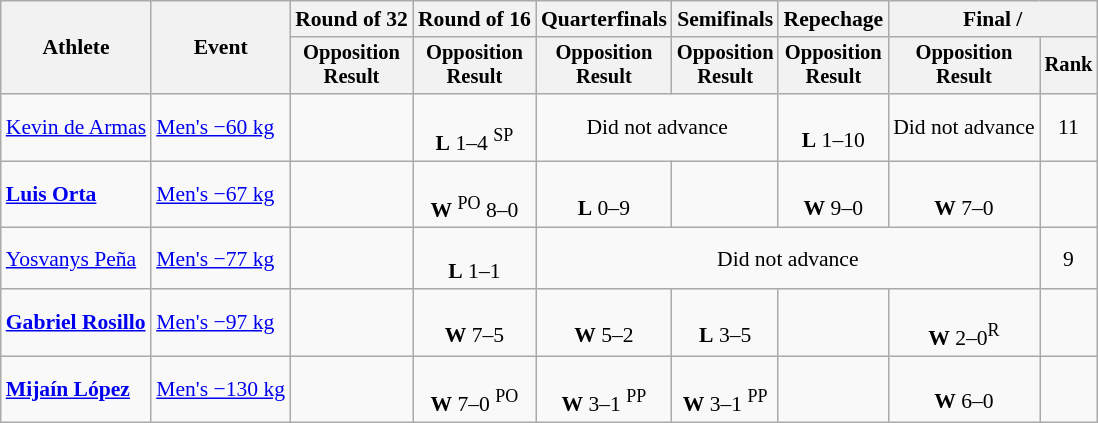<table class="wikitable" style="font-size:90%">
<tr>
<th rowspan=2>Athlete</th>
<th rowspan=2>Event</th>
<th>Round of 32</th>
<th>Round of 16</th>
<th>Quarterfinals</th>
<th>Semifinals</th>
<th>Repechage</th>
<th colspan=2>Final / </th>
</tr>
<tr style="font-size: 95%">
<th>Opposition<br>Result</th>
<th>Opposition<br>Result</th>
<th>Opposition<br>Result</th>
<th>Opposition<br>Result</th>
<th>Opposition<br>Result</th>
<th>Opposition<br>Result</th>
<th>Rank</th>
</tr>
<tr align=center>
<td align=left><a href='#'>Kevin de Armas</a></td>
<td align=left><a href='#'>Men's −60 kg</a></td>
<td></td>
<td><br><strong>L</strong> 1–4 <sup>SP</sup></td>
<td colspan=2>Did not advance</td>
<td><br> <strong>L</strong> 1–10</td>
<td>Did not advance</td>
<td>11</td>
</tr>
<tr align=center>
<td align=left><strong><a href='#'>Luis Orta</a></strong></td>
<td align=left><a href='#'>Men's −67 kg</a></td>
<td></td>
<td><br><strong>W</strong> <sup>PO</sup> 8–0</td>
<td><br><strong>L</strong> 0–9</td>
<td></td>
<td><br><strong>W</strong> 9–0</td>
<td><br> <strong>W</strong> 7–0</td>
<td></td>
</tr>
<tr align=center>
<td align=left><a href='#'>Yosvanys Peña</a></td>
<td align=left><a href='#'>Men's −77 kg</a></td>
<td></td>
<td><br><strong>L</strong> 1–1</td>
<td colspan=4>Did not advance</td>
<td>9</td>
</tr>
<tr align=center>
<td align=left><strong><a href='#'>Gabriel Rosillo</a></strong></td>
<td align=left><a href='#'>Men's −97 kg</a></td>
<td></td>
<td><br><strong>W</strong> 7–5</td>
<td><br><strong>W</strong> 5–2</td>
<td><br><strong>L</strong> 3–5</td>
<td></td>
<td><br><strong>W</strong> 2–0<sup>R</sup></td>
<td></td>
</tr>
<tr align=center>
<td align=left><strong><a href='#'>Mijaín López</a></strong></td>
<td align=left><a href='#'>Men's −130 kg</a></td>
<td></td>
<td><br><strong>W</strong> 7–0 <sup>PO</sup></td>
<td><br><strong>W</strong> 3–1 <sup>PP</sup></td>
<td><br><strong>W</strong> 3–1 <sup>PP</sup></td>
<td></td>
<td><br><strong>W</strong> 6–0</td>
<td></td>
</tr>
</table>
